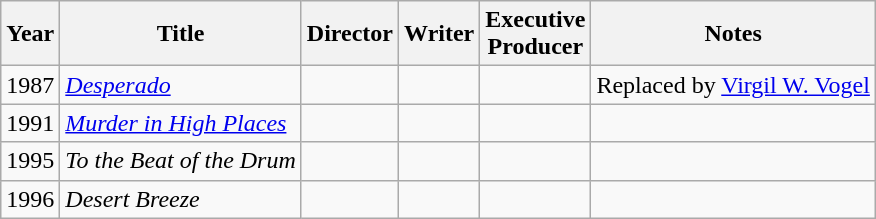<table class="wikitable">
<tr>
<th>Year</th>
<th>Title</th>
<th>Director</th>
<th>Writer</th>
<th>Executive<br>Producer</th>
<th>Notes</th>
</tr>
<tr>
<td>1987</td>
<td><em><a href='#'>Desperado</a></em></td>
<td></td>
<td></td>
<td></td>
<td>Replaced by <a href='#'>Virgil W. Vogel</a></td>
</tr>
<tr>
<td>1991</td>
<td><em><a href='#'>Murder in High Places</a></em></td>
<td></td>
<td></td>
<td></td>
<td></td>
</tr>
<tr>
<td>1995</td>
<td><em>To the Beat of the Drum</em></td>
<td></td>
<td></td>
<td></td>
<td></td>
</tr>
<tr>
<td>1996</td>
<td><em>Desert Breeze</em></td>
<td></td>
<td></td>
<td></td>
<td></td>
</tr>
</table>
